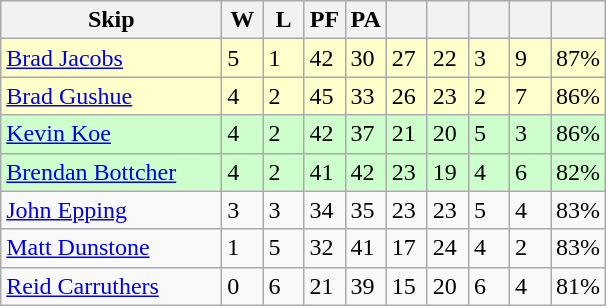<table class= "wikitable">
<tr>
<th width=140>Skip</th>
<th width=20>W</th>
<th width=20>L</th>
<th width=20>PF</th>
<th width=20>PA</th>
<th width=20></th>
<th width=20></th>
<th width=20></th>
<th width=20></th>
<th width=20></th>
</tr>
<tr bgcolor=#ffffcc>
<td> <a href='#'>Brad Jacobs</a></td>
<td>5</td>
<td>1</td>
<td>42</td>
<td>30</td>
<td>27</td>
<td>22</td>
<td>3</td>
<td>9</td>
<td>87%</td>
</tr>
<tr bgcolor=#ffffcc>
<td> <a href='#'>Brad Gushue</a></td>
<td>4</td>
<td>2</td>
<td>45</td>
<td>33</td>
<td>26</td>
<td>23</td>
<td>2</td>
<td>7</td>
<td>86%</td>
</tr>
<tr bgcolor=#ccffcc>
<td> <a href='#'>Kevin Koe</a></td>
<td>4</td>
<td>2</td>
<td>42</td>
<td>37</td>
<td>21</td>
<td>20</td>
<td>5</td>
<td>3</td>
<td>86%</td>
</tr>
<tr bgcolor=#ccffcc>
<td> <a href='#'>Brendan Bottcher</a></td>
<td>4</td>
<td>2</td>
<td>41</td>
<td>42</td>
<td>23</td>
<td>19</td>
<td>4</td>
<td>6</td>
<td>82%</td>
</tr>
<tr>
<td> <a href='#'>John Epping</a></td>
<td>3</td>
<td>3</td>
<td>34</td>
<td>35</td>
<td>23</td>
<td>23</td>
<td>5</td>
<td>4</td>
<td>83%</td>
</tr>
<tr>
<td> <a href='#'>Matt Dunstone</a></td>
<td>1</td>
<td>5</td>
<td>32</td>
<td>41</td>
<td>17</td>
<td>24</td>
<td>4</td>
<td>2</td>
<td>83%</td>
</tr>
<tr>
<td> <a href='#'>Reid Carruthers</a></td>
<td>0</td>
<td>6</td>
<td>21</td>
<td>39</td>
<td>15</td>
<td>20</td>
<td>6</td>
<td>4</td>
<td>81%</td>
</tr>
</table>
